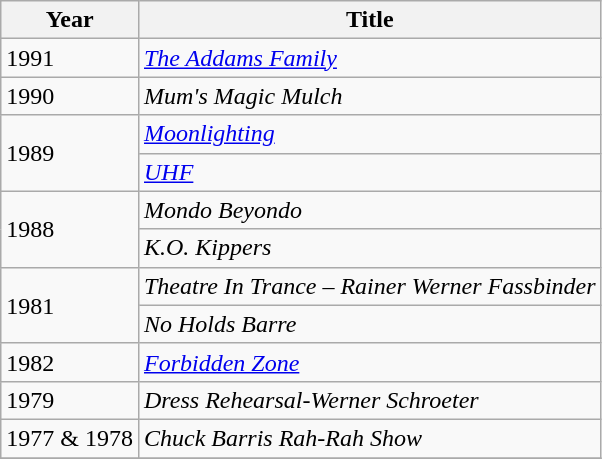<table class="wikitable sortable">
<tr>
<th>Year</th>
<th>Title</th>
</tr>
<tr>
<td>1991</td>
<td><em><a href='#'>The Addams Family</a></em></td>
</tr>
<tr>
<td>1990</td>
<td><em>Mum's Magic Mulch</em></td>
</tr>
<tr>
<td rowspan="2">1989</td>
<td><em><a href='#'>Moonlighting</a></em></td>
</tr>
<tr>
<td><em><a href='#'>UHF</a></em></td>
</tr>
<tr>
<td rowspan="2">1988</td>
<td><em>Mondo Beyondo</em></td>
</tr>
<tr>
<td><em>K.O. Kippers</em></td>
</tr>
<tr>
<td rowspan="2">1981</td>
<td><em>Theatre In Trance – Rainer Werner Fassbinder</em></td>
</tr>
<tr>
<td><em>No Holds Barre</em></td>
</tr>
<tr>
<td>1982</td>
<td><em><a href='#'>Forbidden Zone</a></em></td>
</tr>
<tr>
<td>1979</td>
<td><em>Dress Rehearsal-Werner Schroeter</em></td>
</tr>
<tr>
<td>1977 & 1978</td>
<td><em>Chuck Barris Rah-Rah Show</em></td>
</tr>
<tr>
</tr>
</table>
